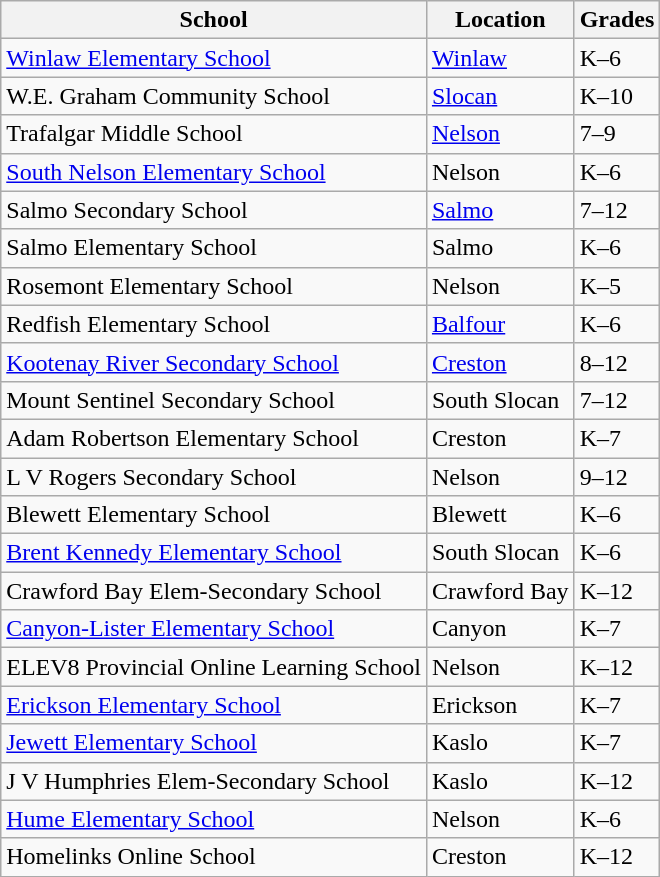<table class="wikitable">
<tr>
<th>School</th>
<th>Location</th>
<th>Grades</th>
</tr>
<tr>
<td><a href='#'>Winlaw Elementary School</a></td>
<td><a href='#'>Winlaw</a></td>
<td>K–6</td>
</tr>
<tr>
<td>W.E. Graham Community School</td>
<td><a href='#'>Slocan</a></td>
<td>K–10</td>
</tr>
<tr>
<td>Trafalgar Middle School</td>
<td><a href='#'>Nelson</a></td>
<td>7–9</td>
</tr>
<tr>
<td><a href='#'>South Nelson Elementary School</a></td>
<td>Nelson</td>
<td>K–6</td>
</tr>
<tr>
<td>Salmo Secondary School</td>
<td><a href='#'>Salmo</a></td>
<td>7–12</td>
</tr>
<tr>
<td>Salmo Elementary School</td>
<td>Salmo</td>
<td>K–6</td>
</tr>
<tr>
<td>Rosemont Elementary School</td>
<td>Nelson</td>
<td>K–5</td>
</tr>
<tr>
<td>Redfish Elementary School</td>
<td><a href='#'>Balfour</a></td>
<td>K–6</td>
</tr>
<tr>
<td><a href='#'>Kootenay River Secondary School</a></td>
<td><a href='#'>Creston</a></td>
<td>8–12</td>
</tr>
<tr>
<td>Mount Sentinel Secondary School</td>
<td>South Slocan</td>
<td>7–12</td>
</tr>
<tr>
<td>Adam Robertson Elementary School</td>
<td>Creston</td>
<td>K–7</td>
</tr>
<tr>
<td>L V Rogers Secondary School</td>
<td>Nelson</td>
<td>9–12</td>
</tr>
<tr>
<td>Blewett Elementary School</td>
<td>Blewett</td>
<td>K–6</td>
</tr>
<tr>
<td><a href='#'>Brent Kennedy Elementary School</a></td>
<td>South Slocan</td>
<td>K–6</td>
</tr>
<tr>
<td>Crawford Bay Elem-Secondary School</td>
<td>Crawford Bay</td>
<td>K–12</td>
</tr>
<tr>
<td><a href='#'>Canyon-Lister Elementary School</a></td>
<td>Canyon</td>
<td>K–7</td>
</tr>
<tr>
<td>ELEV8 Provincial Online Learning School</td>
<td>Nelson</td>
<td>K–12</td>
</tr>
<tr>
<td><a href='#'>Erickson Elementary School</a></td>
<td>Erickson</td>
<td>K–7</td>
</tr>
<tr>
<td><a href='#'>Jewett Elementary School</a></td>
<td>Kaslo</td>
<td>K–7</td>
</tr>
<tr>
<td>J V Humphries Elem-Secondary School</td>
<td>Kaslo</td>
<td>K–12</td>
</tr>
<tr>
<td><a href='#'>Hume Elementary School</a></td>
<td>Nelson</td>
<td>K–6</td>
</tr>
<tr>
<td>Homelinks Online School</td>
<td>Creston</td>
<td>K–12</td>
</tr>
</table>
